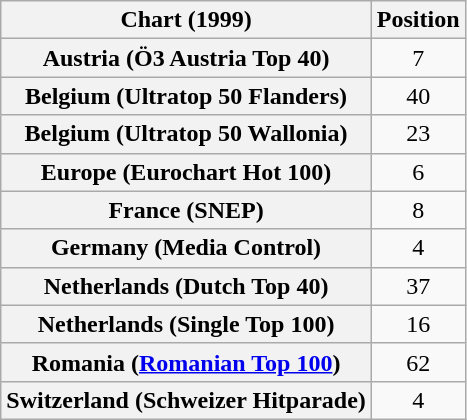<table class="wikitable sortable plainrowheaders" style="text-align:center">
<tr>
<th>Chart (1999)</th>
<th>Position</th>
</tr>
<tr>
<th scope="row">Austria (Ö3 Austria Top 40)</th>
<td>7</td>
</tr>
<tr>
<th scope="row">Belgium (Ultratop 50 Flanders)</th>
<td>40</td>
</tr>
<tr>
<th scope="row">Belgium (Ultratop 50 Wallonia)</th>
<td>23</td>
</tr>
<tr>
<th scope="row">Europe (Eurochart Hot 100)</th>
<td>6</td>
</tr>
<tr>
<th scope="row">France (SNEP)</th>
<td>8</td>
</tr>
<tr>
<th scope="row">Germany (Media Control)</th>
<td>4</td>
</tr>
<tr>
<th scope="row">Netherlands (Dutch Top 40)</th>
<td>37</td>
</tr>
<tr>
<th scope="row">Netherlands (Single Top 100)</th>
<td>16</td>
</tr>
<tr>
<th scope="row">Romania (<a href='#'>Romanian Top 100</a>)</th>
<td>62</td>
</tr>
<tr>
<th scope="row">Switzerland (Schweizer Hitparade)</th>
<td>4</td>
</tr>
</table>
